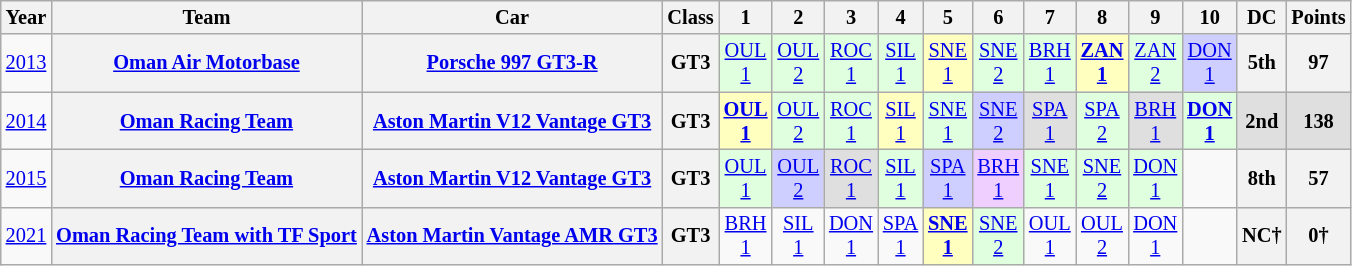<table class="wikitable" style="text-align:center; font-size:85%">
<tr>
<th>Year</th>
<th>Team</th>
<th>Car</th>
<th>Class</th>
<th>1</th>
<th>2</th>
<th>3</th>
<th>4</th>
<th>5</th>
<th>6</th>
<th>7</th>
<th>8</th>
<th>9</th>
<th>10</th>
<th>DC</th>
<th>Points</th>
</tr>
<tr>
<td><a href='#'>2013</a></td>
<th nowrap><a href='#'>Oman Air Motorbase</a></th>
<th nowrap><a href='#'>Porsche 997 GT3-R</a></th>
<th>GT3</th>
<td style="background:#DFFFDF;"><a href='#'>OUL<br>1</a><br></td>
<td style="background:#DFFFDF;"><a href='#'>OUL<br>2</a><br></td>
<td style="background:#DFFFDF;"><a href='#'>ROC<br>1</a><br></td>
<td style="background:#DFFFDF;"><a href='#'>SIL<br>1</a><br></td>
<td style="background:#FFFFBF;"><a href='#'>SNE<br>1</a><br></td>
<td style="background:#DFFFDF;"><a href='#'>SNE<br>2</a><br></td>
<td style="background:#DFFFDF;"><a href='#'>BRH<br>1</a><br></td>
<td style="background:#FFFFBF;"><strong><a href='#'>ZAN<br>1</a></strong><br></td>
<td style="background:#DFFFDF;"><a href='#'>ZAN<br>2</a><br></td>
<td style="background:#CFCFFF;"><a href='#'>DON<br>1</a><br></td>
<th>5th</th>
<th>97</th>
</tr>
<tr>
<td><a href='#'>2014</a></td>
<th nowrap><a href='#'>Oman Racing Team</a></th>
<th nowrap><a href='#'>Aston Martin V12 Vantage GT3</a></th>
<th>GT3</th>
<td style="background:#FFFFBF;"><strong><a href='#'>OUL<br>1</a></strong><br></td>
<td style="background:#DFFFDF;"><a href='#'>OUL<br>2</a><br></td>
<td style="background:#DFFFDF;"><a href='#'>ROC<br>1</a><br></td>
<td style="background:#FFFFBF;"><a href='#'>SIL<br>1</a><br></td>
<td style="background:#DFFFDF;"><a href='#'>SNE<br>1</a><br></td>
<td style="background:#CFCFFF;"><a href='#'>SNE<br>2</a><br></td>
<td style="background:#DFDFDF;"><a href='#'>SPA<br>1</a><br></td>
<td style="background:#DFFFDF;"><a href='#'>SPA<br>2</a><br></td>
<td style="background:#DFDFDF;"><a href='#'>BRH<br>1</a><br></td>
<td style="background:#DFFFDF;"><strong><a href='#'>DON<br>1</a></strong><br></td>
<th style="background:#DFDFDF;">2nd</th>
<th style="background:#DFDFDF;">138</th>
</tr>
<tr>
<td><a href='#'>2015</a></td>
<th nowrap><a href='#'>Oman Racing Team</a></th>
<th nowrap><a href='#'>Aston Martin V12 Vantage GT3</a></th>
<th>GT3</th>
<td style="background:#DFFFDF;"><a href='#'>OUL<br>1</a><br></td>
<td style="background:#CFCFFF;"><a href='#'>OUL<br>2</a><br></td>
<td style="background:#DFDFDF;"><a href='#'>ROC<br>1</a><br></td>
<td style="background:#DFFFDF;"><a href='#'>SIL<br>1</a><br></td>
<td style="background:#CFCFFF;"><a href='#'>SPA<br>1</a><br></td>
<td style="background:#EFCFFF;"><a href='#'>BRH<br>1</a><br></td>
<td style="background:#DFFFDF;"><a href='#'>SNE<br>1</a><br></td>
<td style="background:#DFFFDF;"><a href='#'>SNE<br>2</a><br></td>
<td style="background:#DFFFDF;"><a href='#'>DON<br>1</a><br></td>
<td></td>
<th>8th</th>
<th>57</th>
</tr>
<tr>
<td><a href='#'>2021</a></td>
<th nowrap><a href='#'>Oman Racing Team with TF Sport</a></th>
<th nowrap><a href='#'>Aston Martin Vantage AMR GT3</a></th>
<th>GT3</th>
<td><a href='#'>BRH<br>1</a></td>
<td><a href='#'>SIL<br>1</a></td>
<td><a href='#'>DON<br>1</a></td>
<td><a href='#'>SPA<br>1</a></td>
<td style="background:#FFFFBF;"><strong><a href='#'>SNE<br>1</a></strong><br></td>
<td style="background:#DFFFDF;"><a href='#'>SNE<br>2</a><br></td>
<td><a href='#'>OUL<br>1</a></td>
<td><a href='#'>OUL<br>2</a></td>
<td><a href='#'>DON<br>1</a></td>
<td></td>
<th>NC†</th>
<th>0†</th>
</tr>
</table>
